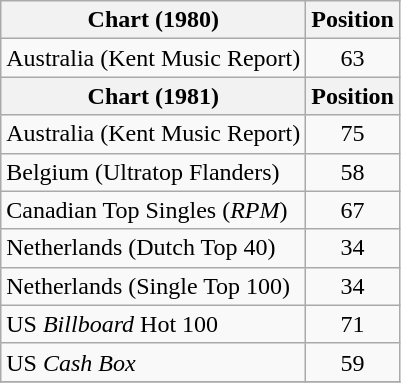<table class="wikitable sortable">
<tr>
<th align="left">Chart (1980)</th>
<th style="text-align:center;">Position</th>
</tr>
<tr>
<td>Australia (Kent Music Report)</td>
<td style="text-align:center;">63</td>
</tr>
<tr>
<th align="left">Chart (1981)</th>
<th style="text-align:center;">Position</th>
</tr>
<tr>
<td>Australia (Kent Music Report)</td>
<td style="text-align:center;">75</td>
</tr>
<tr>
<td>Belgium (Ultratop Flanders)</td>
<td style="text-align:center;">58</td>
</tr>
<tr>
<td>Canadian Top Singles (<em>RPM</em>)</td>
<td style="text-align:center;">67</td>
</tr>
<tr>
<td>Netherlands (Dutch Top 40)</td>
<td style="text-align:center;">34</td>
</tr>
<tr>
<td>Netherlands (Single Top 100)</td>
<td style="text-align:center;">34</td>
</tr>
<tr>
<td>US <em>Billboard</em> Hot 100</td>
<td style="text-align:center;">71</td>
</tr>
<tr>
<td>US <em>Cash Box</em> </td>
<td style="text-align:center;">59</td>
</tr>
<tr>
</tr>
</table>
